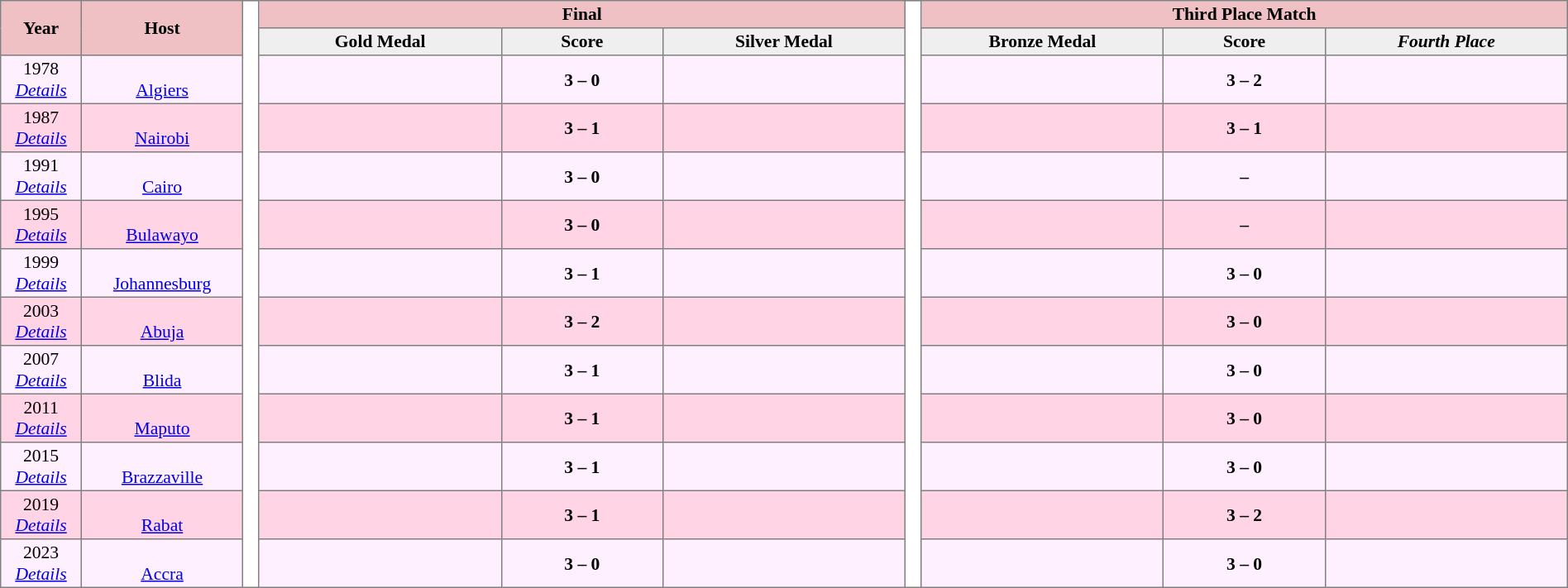<table border=1 style="border-collapse:collapse; font-size:90%; width:100%; text-align:center" cellpadding=2 cellspacing=0>
<tr bgcolor=#EFC1C4>
<th rowspan=2 width=5%>Year</th>
<th rowspan=2 width=10%>Host</th>
<th width=1% rowspan=13 bgcolor=ffffff></th>
<th colspan=3>Final</th>
<th width=1% rowspan=13 bgcolor=ffffff></th>
<th colspan=3>Third Place Match</th>
</tr>
<tr bgcolor=#EFEFEF>
<th width=15%>Gold Medal</th>
<th width=10%>Score</th>
<th width=15%>Silver Medal</th>
<th width=15%>Bronze Medal</th>
<th width=10%>Score</th>
<th width=15%><em>Fourth Place</em></th>
</tr>
<tr style="background: #fff0ff;">
<td>1978<br><em><a href='#'>Details</a></em></td>
<td><br> <a href='#'>Algiers</a></td>
<td><strong></strong></td>
<td><strong>3 – 0</strong></td>
<td></td>
<td></td>
<td><strong>3 – 2</strong></td>
<td></td>
</tr>
<tr style="background: #FFD4E4;">
<td>1987<br><em><a href='#'>Details</a></em></td>
<td><br> <a href='#'>Nairobi</a></td>
<td><strong></strong></td>
<td><strong>3 – 1</strong></td>
<td></td>
<td></td>
<td><strong>3 – 1</strong></td>
<td></td>
</tr>
<tr style="background: #fff0ff;">
<td>1991<br><em><a href='#'>Details</a></em></td>
<td><br> <a href='#'>Cairo</a></td>
<td><strong></strong></td>
<td><strong>3 – 0</strong></td>
<td></td>
<td></td>
<td><strong> – </strong></td>
<td></td>
</tr>
<tr style="background: #FFD4E4;">
<td>1995<br><em><a href='#'>Details</a></em></td>
<td><br> <a href='#'>Bulawayo</a></td>
<td><strong></strong></td>
<td><strong>3 – 0</strong></td>
<td></td>
<td></td>
<td><strong> – </strong></td>
<td></td>
</tr>
<tr style="background: #fff0ff;">
<td>1999<br><em><a href='#'>Details</a></em></td>
<td><br> <a href='#'>Johannesburg</a></td>
<td><strong></strong></td>
<td><strong>3 – 1</strong></td>
<td></td>
<td></td>
<td><strong>3 – 0</strong></td>
<td></td>
</tr>
<tr style="background: #FFD4E4;">
<td>2003<br><em><a href='#'>Details</a></em></td>
<td><br> <a href='#'>Abuja</a></td>
<td><strong></strong></td>
<td><strong>3 – 2</strong></td>
<td></td>
<td></td>
<td><strong>3 – 0</strong></td>
<td></td>
</tr>
<tr style="background: #fff0ff;">
<td>2007<br><em><a href='#'>Details</a></em></td>
<td><br> <a href='#'>Blida</a></td>
<td><strong></strong></td>
<td><strong>3 – 1</strong></td>
<td></td>
<td></td>
<td><strong>3 – 0</strong></td>
<td></td>
</tr>
<tr style="background: #FFD4E4;">
<td>2011<br><em><a href='#'>Details</a></em></td>
<td><br> <a href='#'>Maputo</a></td>
<td><strong></strong></td>
<td><strong>3 – 1</strong></td>
<td></td>
<td></td>
<td><strong>3 – 0</strong></td>
<td></td>
</tr>
<tr style="background: #fff0ff;">
<td>2015<br><em><a href='#'>Details</a></em></td>
<td><br> <a href='#'>Brazzaville</a></td>
<td><strong></strong></td>
<td><strong>3 – 1</strong></td>
<td></td>
<td></td>
<td><strong>3 – 0</strong></td>
<td></td>
</tr>
<tr style="background: #FFD4E4;">
<td>2019<br><em><a href='#'>Details</a></em></td>
<td><br> <a href='#'>Rabat</a></td>
<td><strong></strong></td>
<td><strong>3 – 1</strong></td>
<td></td>
<td></td>
<td><strong>3 – 2</strong></td>
<td></td>
</tr>
<tr style="background: #fff0ff;">
<td>2023<br><em><a href='#'>Details</a></em></td>
<td><br> <a href='#'>Accra</a></td>
<td><strong></strong></td>
<td><strong>3 – 0</strong></td>
<td></td>
<td></td>
<td><strong>3 – 0</strong></td>
<td></td>
</tr>
</table>
